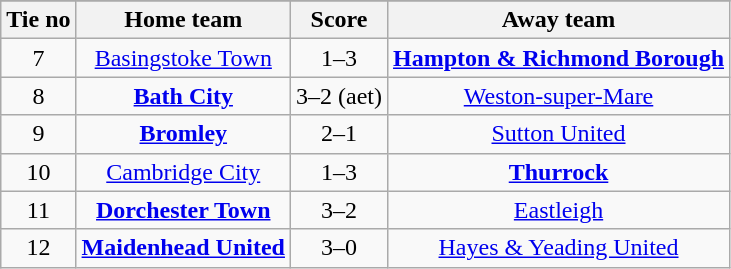<table border=0 cellpadding=0 cellspacing=0>
<tr>
<td valign="top"><br><table class="wikitable" style="text-align: center">
<tr>
</tr>
<tr>
<th>Tie no</th>
<th>Home team</th>
<th>Score</th>
<th>Away team</th>
</tr>
<tr>
<td>7</td>
<td><a href='#'>Basingstoke Town</a></td>
<td>1–3</td>
<td><strong><a href='#'>Hampton & Richmond Borough</a></strong></td>
</tr>
<tr>
<td>8</td>
<td><strong><a href='#'>Bath City</a></strong></td>
<td>3–2 (aet)</td>
<td><a href='#'>Weston-super-Mare</a></td>
</tr>
<tr>
<td>9</td>
<td><strong><a href='#'>Bromley</a></strong></td>
<td>2–1</td>
<td><a href='#'>Sutton United</a></td>
</tr>
<tr>
<td>10</td>
<td><a href='#'>Cambridge City</a></td>
<td>1–3</td>
<td><strong><a href='#'>Thurrock</a></strong></td>
</tr>
<tr>
<td>11</td>
<td><strong><a href='#'>Dorchester Town</a></strong></td>
<td>3–2</td>
<td><a href='#'>Eastleigh</a></td>
</tr>
<tr>
<td>12</td>
<td><strong><a href='#'>Maidenhead United</a></strong></td>
<td>3–0</td>
<td><a href='#'>Hayes & Yeading United</a></td>
</tr>
</table>
</td>
</tr>
</table>
